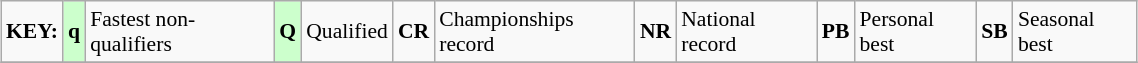<table class="wikitable" style="margin:0.5em auto; font-size:90%;position:relative;" width=60%>
<tr>
<td><strong>KEY:</strong></td>
<td bgcolor=ccffcc align=center><strong>q</strong></td>
<td>Fastest non-qualifiers</td>
<td bgcolor=ccffcc align=center><strong>Q</strong></td>
<td>Qualified</td>
<td align=center><strong>CR</strong></td>
<td>Championships record</td>
<td align=center><strong>NR</strong></td>
<td>National record</td>
<td align=center><strong>PB</strong></td>
<td>Personal best</td>
<td align=center><strong>SB</strong></td>
<td>Seasonal best</td>
</tr>
<tr>
</tr>
</table>
